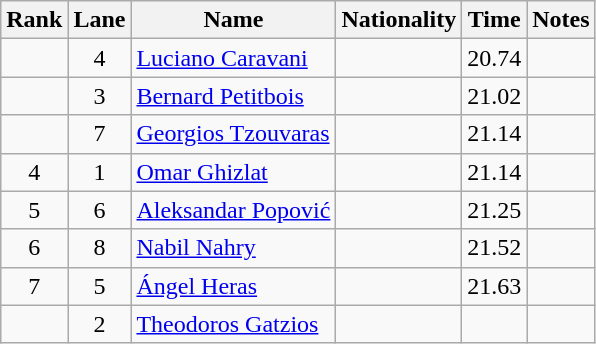<table class="wikitable sortable" style="text-align:center">
<tr>
<th>Rank</th>
<th>Lane</th>
<th>Name</th>
<th>Nationality</th>
<th>Time</th>
<th>Notes</th>
</tr>
<tr>
<td></td>
<td>4</td>
<td align=left><a href='#'>Luciano Caravani</a></td>
<td align=left></td>
<td>20.74</td>
<td></td>
</tr>
<tr>
<td></td>
<td>3</td>
<td align=left><a href='#'>Bernard Petitbois</a></td>
<td align=left></td>
<td>21.02</td>
<td></td>
</tr>
<tr>
<td></td>
<td>7</td>
<td align=left><a href='#'>Georgios Tzouvaras</a></td>
<td align=left></td>
<td>21.14</td>
<td></td>
</tr>
<tr>
<td>4</td>
<td>1</td>
<td align=left><a href='#'>Omar Ghizlat</a></td>
<td align=left></td>
<td>21.14</td>
<td></td>
</tr>
<tr>
<td>5</td>
<td>6</td>
<td align=left><a href='#'>Aleksandar Popović</a></td>
<td align=left></td>
<td>21.25</td>
<td></td>
</tr>
<tr>
<td>6</td>
<td>8</td>
<td align=left><a href='#'>Nabil Nahry</a></td>
<td align=left></td>
<td>21.52</td>
<td></td>
</tr>
<tr>
<td>7</td>
<td>5</td>
<td align=left><a href='#'>Ángel Heras</a></td>
<td align=left></td>
<td>21.63</td>
<td></td>
</tr>
<tr>
<td></td>
<td>2</td>
<td align=left><a href='#'>Theodoros Gatzios</a></td>
<td align=left></td>
<td></td>
<td></td>
</tr>
</table>
